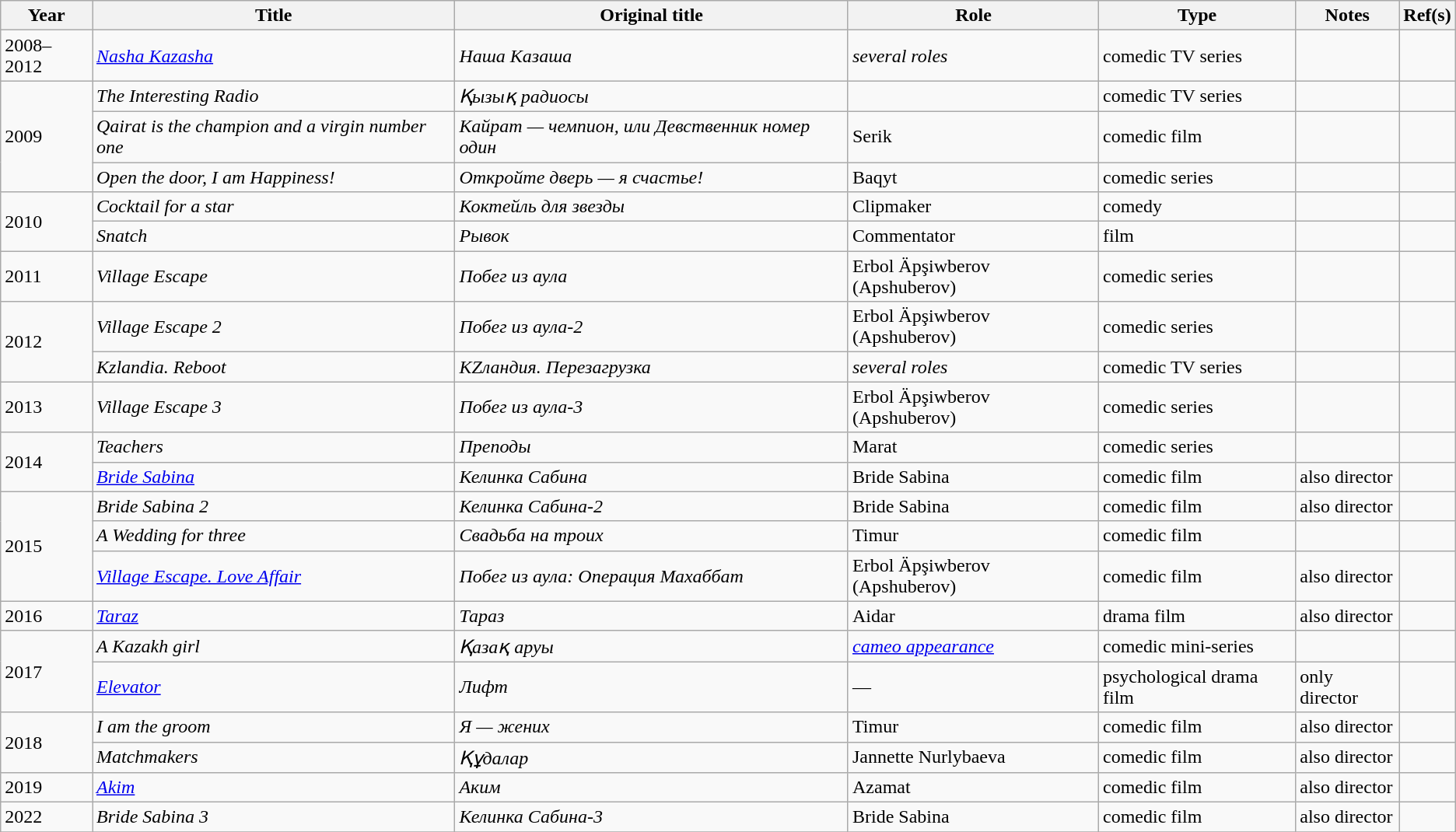<table class="wikitable sortable">
<tr>
<th>Year</th>
<th>Title</th>
<th>Original title</th>
<th>Role</th>
<th>Type</th>
<th class="unsortable">Notes</th>
<th>Ref(s)</th>
</tr>
<tr>
<td>2008–2012</td>
<td><em><a href='#'>Nasha Kazasha</a></em></td>
<td><em>Наша Казаша</em></td>
<td><em>several roles</em></td>
<td>comedic TV series</td>
<td></td>
<td></td>
</tr>
<tr>
<td rowspan="3">2009</td>
<td><em>The Interesting Radio</em></td>
<td><em>Қызық радиосы</em></td>
<td></td>
<td>comedic TV series</td>
<td></td>
<td></td>
</tr>
<tr>
<td><em>Qairat is the champion and a virgin number one</em></td>
<td><em>Кайрат — чемпион, или Девственник номер один</em></td>
<td>Serik</td>
<td>comedic film</td>
<td></td>
<td></td>
</tr>
<tr>
<td><em>Open the door, I am Happiness!</em></td>
<td><em>Откройте дверь — я счастье!</em></td>
<td>Baqyt</td>
<td>comedic series</td>
<td></td>
<td></td>
</tr>
<tr>
<td rowspan="2">2010</td>
<td><em>Cocktail for a star</em></td>
<td><em>Коктейль для звезды</em></td>
<td>Clipmaker</td>
<td>comedy</td>
<td></td>
<td></td>
</tr>
<tr>
<td><em>Snatch</em></td>
<td><em>Рывок</em></td>
<td>Commentator</td>
<td>film</td>
<td></td>
<td></td>
</tr>
<tr>
<td>2011</td>
<td><em>Village Escape</em></td>
<td><em>Побег из аула</em></td>
<td>Erbol Äpşiwberov (Apshuberov)</td>
<td>comedic series</td>
<td></td>
<td></td>
</tr>
<tr>
<td rowspan="2">2012</td>
<td><em>Village Escape 2</em></td>
<td><em>Побег из аула-2</em></td>
<td>Erbol Äpşiwberov (Apshuberov)</td>
<td>comedic series</td>
<td></td>
<td></td>
</tr>
<tr>
<td><em>Kzlandia. Reboot</em></td>
<td><em>KZландия. Перезагрузка</em></td>
<td><em>several roles</em></td>
<td>comedic TV series</td>
<td></td>
<td></td>
</tr>
<tr>
<td>2013</td>
<td><em>Village Escape 3</em></td>
<td><em>Побег из аула-3</em></td>
<td>Erbol Äpşiwberov (Apshuberov)</td>
<td>comedic series</td>
<td></td>
<td></td>
</tr>
<tr>
<td rowspan="2">2014</td>
<td><em>Teachers</em></td>
<td><em>Преподы</em></td>
<td>Marat</td>
<td>comedic series</td>
<td></td>
<td></td>
</tr>
<tr>
<td><em><a href='#'>Bride Sabina</a></em></td>
<td><em>Келинка Сабина</em></td>
<td>Bride Sabina</td>
<td>comedic film</td>
<td>also director</td>
<td></td>
</tr>
<tr>
<td rowspan="3">2015</td>
<td><em>Bride Sabina 2</em></td>
<td><em>Келинка Сабина-2</em></td>
<td>Bride Sabina</td>
<td>comedic film</td>
<td>also director</td>
<td></td>
</tr>
<tr>
<td><em>A Wedding for three</em></td>
<td><em>Свадьба на троих</em></td>
<td>Timur</td>
<td>comedic film</td>
<td></td>
<td></td>
</tr>
<tr>
<td><em><a href='#'>Village Escape. Love Affair</a></em></td>
<td><em>Побег из аула: Операция Махаббат</em></td>
<td>Erbol Äpşiwberov (Apshuberov)</td>
<td>comedic film</td>
<td>also director</td>
<td></td>
</tr>
<tr>
<td>2016</td>
<td><em><a href='#'>Taraz</a></em></td>
<td><em>Тараз</em></td>
<td>Aidar</td>
<td>drama film</td>
<td>also director</td>
<td></td>
</tr>
<tr>
<td rowspan="2">2017</td>
<td><em>A Kazakh girl</em></td>
<td><em>Қазақ аруы</em></td>
<td><em><a href='#'>cameo appearance</a></em></td>
<td>comedic mini-series</td>
<td></td>
<td></td>
</tr>
<tr>
<td><em><a href='#'>Elevator</a></em></td>
<td><em>Лифт</em></td>
<td>—</td>
<td>psychological drama film</td>
<td>only director</td>
<td></td>
</tr>
<tr>
<td rowspan="2">2018</td>
<td><em>I am the groom</em></td>
<td><em>Я — жених</em></td>
<td>Timur</td>
<td>comedic film</td>
<td>also director</td>
<td></td>
</tr>
<tr>
<td><em>Matchmakers</em></td>
<td><em>Құдалар</em></td>
<td>Jannette Nurlybaeva</td>
<td>comedic film</td>
<td>also director</td>
<td></td>
</tr>
<tr>
<td>2019</td>
<td><em><a href='#'>Akim</a></em></td>
<td><em>Аким</em></td>
<td>Azamat</td>
<td>comedic film</td>
<td>also director</td>
<td></td>
</tr>
<tr>
<td>2022</td>
<td><em>Bride Sabina 3</em></td>
<td><em>Келинка Сабина-3</em></td>
<td>Bride Sabina</td>
<td>comedic film</td>
<td>also director</td>
<td></td>
</tr>
<tr>
</tr>
</table>
